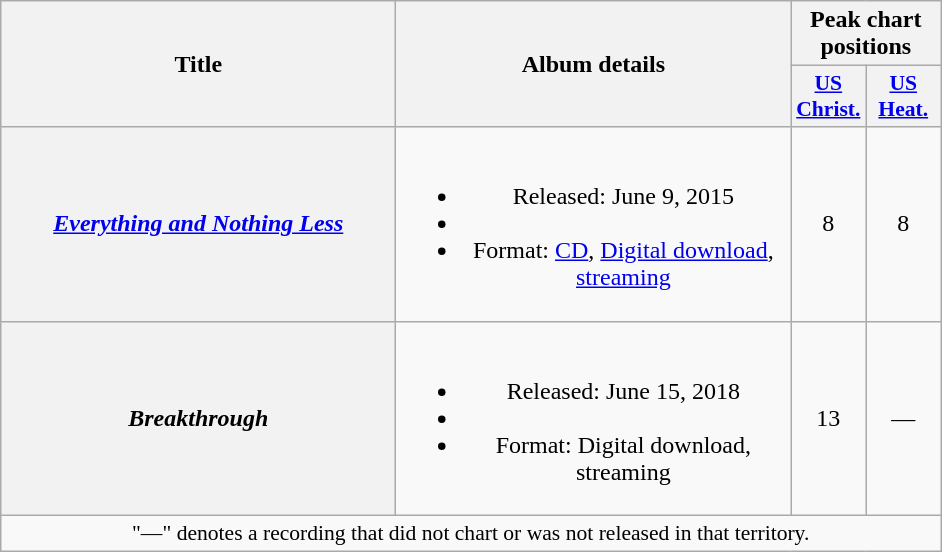<table class="wikitable plainrowheaders" style="text-align:center;">
<tr>
<th scope="col" rowspan="2" style="width:16em;">Title</th>
<th scope="col" rowspan="2" style="width:16em;">Album details</th>
<th scope="col" colspan="2">Peak chart positions</th>
</tr>
<tr>
<th style="width:3em; font-size:90%"><a href='#'>US<br>Christ.</a><br></th>
<th style="width:3em; font-size:90%"><a href='#'>US<br>Heat.</a><br></th>
</tr>
<tr>
<th scope="row"><em><a href='#'>Everything and Nothing Less</a></em></th>
<td><br><ul><li>Released: June 9, 2015</li><li></li><li>Format: <a href='#'>CD</a>, <a href='#'>Digital download</a>, <a href='#'>streaming</a></li></ul></td>
<td>8</td>
<td>8</td>
</tr>
<tr>
<th scope="row"><em>Breakthrough</em></th>
<td><br><ul><li>Released: June 15, 2018</li><li></li><li>Format: Digital download, streaming</li></ul></td>
<td>13</td>
<td>—</td>
</tr>
<tr>
<td colspan="4" style="font-size:90%">"—" denotes a recording that did not chart or was not released in that territory.</td>
</tr>
</table>
